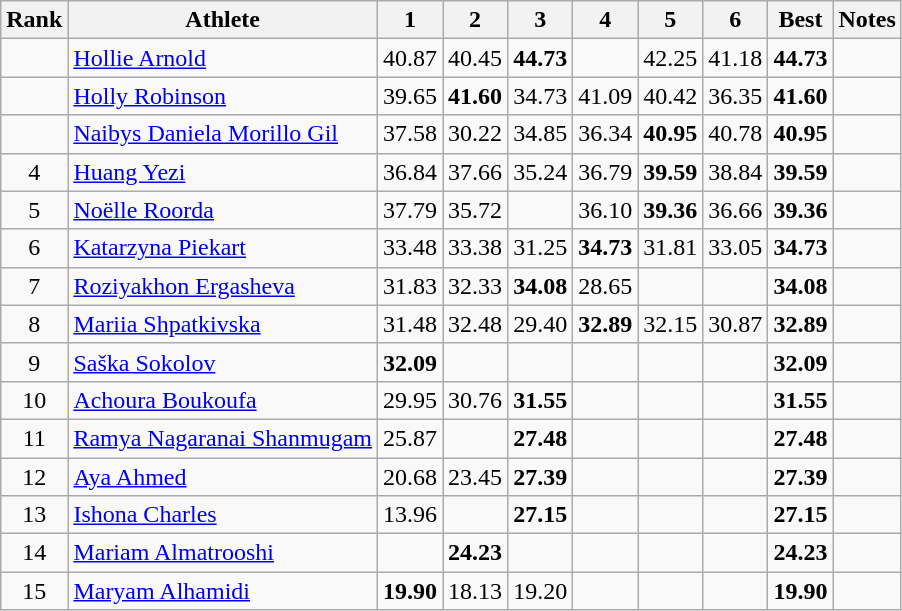<table class="wikitable sortable" style="text-align:center">
<tr>
<th>Rank</th>
<th>Athlete</th>
<th>1</th>
<th>2</th>
<th>3</th>
<th>4</th>
<th>5</th>
<th>6</th>
<th>Best</th>
<th>Notes</th>
</tr>
<tr>
<td></td>
<td style="text-align:left"><a href='#'>Hollie Arnold</a><br></td>
<td>40.87</td>
<td>40.45</td>
<td><strong>44.73</strong></td>
<td></td>
<td>42.25</td>
<td>41.18</td>
<td><strong>44.73</strong></td>
<td></td>
</tr>
<tr>
<td></td>
<td style="text-align:left"><a href='#'>Holly Robinson</a><br></td>
<td>39.65</td>
<td><strong>41.60</strong></td>
<td>34.73</td>
<td>41.09</td>
<td>40.42</td>
<td>36.35</td>
<td><strong>41.60</strong></td>
<td></td>
</tr>
<tr>
<td></td>
<td style="text-align:left"><a href='#'>Naibys Daniela Morillo Gil</a><br></td>
<td>37.58</td>
<td>30.22</td>
<td>34.85</td>
<td>36.34</td>
<td><strong>40.95</strong></td>
<td>40.78</td>
<td><strong>40.95</strong></td>
<td></td>
</tr>
<tr>
<td>4</td>
<td style="text-align:left"><a href='#'>Huang Yezi</a><br></td>
<td>36.84</td>
<td>37.66</td>
<td>35.24</td>
<td>36.79</td>
<td><strong>39.59</strong></td>
<td>38.84</td>
<td><strong>39.59</strong></td>
<td></td>
</tr>
<tr>
<td>5</td>
<td style="text-align:left"><a href='#'>Noëlle Roorda</a><br></td>
<td>37.79</td>
<td>35.72</td>
<td></td>
<td>36.10</td>
<td><strong>39.36</strong></td>
<td>36.66</td>
<td><strong>39.36</strong></td>
<td></td>
</tr>
<tr>
<td>6</td>
<td style="text-align:left"><a href='#'>Katarzyna Piekart</a><br></td>
<td>33.48</td>
<td>33.38</td>
<td>31.25</td>
<td><strong>34.73</strong></td>
<td>31.81</td>
<td>33.05</td>
<td><strong>34.73</strong></td>
<td></td>
</tr>
<tr>
<td>7</td>
<td style="text-align:left"><a href='#'>Roziyakhon Ergasheva</a><br></td>
<td>31.83</td>
<td>32.33</td>
<td><strong>34.08</strong></td>
<td>28.65</td>
<td></td>
<td></td>
<td><strong>34.08</strong></td>
<td></td>
</tr>
<tr>
<td>8</td>
<td style="text-align:left"><a href='#'>Mariia Shpatkivska</a><br></td>
<td>31.48</td>
<td>32.48</td>
<td>29.40</td>
<td><strong>32.89</strong></td>
<td>32.15</td>
<td>30.87</td>
<td><strong>32.89</strong></td>
<td></td>
</tr>
<tr>
<td>9</td>
<td style="text-align:left"><a href='#'>Saška Sokolov</a><br></td>
<td><strong>32.09</strong></td>
<td></td>
<td></td>
<td></td>
<td></td>
<td></td>
<td><strong>32.09</strong></td>
<td></td>
</tr>
<tr>
<td>10</td>
<td style="text-align:left"><a href='#'>Achoura Boukoufa</a><br></td>
<td>29.95</td>
<td>30.76</td>
<td><strong>31.55</strong></td>
<td></td>
<td></td>
<td></td>
<td><strong>31.55</strong></td>
<td></td>
</tr>
<tr>
<td>11</td>
<td style="text-align:left"><a href='#'>Ramya Nagaranai Shanmugam</a><br></td>
<td>25.87</td>
<td></td>
<td><strong>27.48</strong></td>
<td></td>
<td></td>
<td></td>
<td><strong>27.48</strong></td>
<td></td>
</tr>
<tr>
<td>12</td>
<td style="text-align:left"><a href='#'>Aya Ahmed</a><br></td>
<td>20.68</td>
<td>23.45</td>
<td><strong>27.39</strong></td>
<td></td>
<td></td>
<td></td>
<td><strong>27.39</strong></td>
<td></td>
</tr>
<tr>
<td>13</td>
<td style="text-align:left"><a href='#'>Ishona Charles</a><br></td>
<td>13.96</td>
<td></td>
<td><strong>27.15</strong></td>
<td></td>
<td></td>
<td></td>
<td><strong>27.15</strong></td>
<td></td>
</tr>
<tr>
<td>14</td>
<td style="text-align:left"><a href='#'>Mariam Almatrooshi</a><br></td>
<td></td>
<td><strong>24.23</strong></td>
<td></td>
<td></td>
<td></td>
<td></td>
<td><strong>24.23</strong></td>
<td></td>
</tr>
<tr>
<td>15</td>
<td style="text-align:left"><a href='#'>Maryam Alhamidi</a><br></td>
<td><strong>19.90</strong></td>
<td>18.13</td>
<td>19.20</td>
<td></td>
<td></td>
<td></td>
<td><strong>19.90</strong></td>
<td></td>
</tr>
</table>
